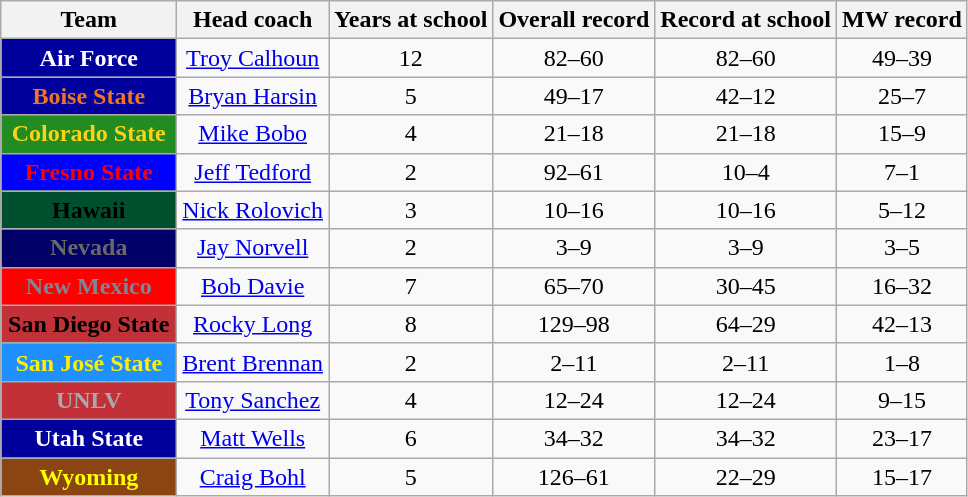<table class="wikitable sortable" style="text-align: center;">
<tr>
<th style="width:110px;">Team</th>
<th>Head coach</th>
<th>Years at school</th>
<th>Overall record</th>
<th>Record at school</th>
<th>MW record</th>
</tr>
<tr>
<th style="background:#00009c; color:#fff;">Air Force</th>
<td><a href='#'>Troy Calhoun</a></td>
<td>12</td>
<td>82–60</td>
<td>82–60</td>
<td>49–39</td>
</tr>
<tr>
<th style="background:#00009C; color:#f47321;">Boise State</th>
<td><a href='#'>Bryan Harsin</a></td>
<td>5</td>
<td>49–17</td>
<td>42–12</td>
<td>25–7</td>
</tr>
<tr>
<th style="background:#228B22; color:#FCD116;">Colorado State</th>
<td><a href='#'>Mike Bobo</a></td>
<td>4</td>
<td>21–18</td>
<td>21–18</td>
<td>15–9</td>
</tr>
<tr>
<th style="background:#0000FF; color:#FF0000;">Fresno State</th>
<td><a href='#'>Jeff Tedford</a></td>
<td>2</td>
<td>92–61</td>
<td>10–4</td>
<td>7–1</td>
</tr>
<tr>
<th style="background:#005030; color:#000;">Hawaii</th>
<td><a href='#'>Nick Rolovich</a></td>
<td>3</td>
<td>10–16</td>
<td>10–16</td>
<td>5–12</td>
</tr>
<tr>
<th style="background:#000067; color:dimGrey;">Nevada</th>
<td><a href='#'>Jay Norvell</a></td>
<td>2</td>
<td>3–9</td>
<td>3–9</td>
<td>3–5</td>
</tr>
<tr>
<th style="background:#FF0000; color:#778899;">New Mexico</th>
<td><a href='#'>Bob Davie</a></td>
<td>7</td>
<td>65–70</td>
<td>30–45</td>
<td>16–32</td>
</tr>
<tr>
<th style="background:#C23038; color:#000000;">San Diego State</th>
<td><a href='#'>Rocky Long</a></td>
<td>8</td>
<td>129–98</td>
<td>64–29</td>
<td>42–13</td>
</tr>
<tr>
<th style="background:#1E90FF; color:#FFEF00">San José State</th>
<td><a href='#'>Brent Brennan</a></td>
<td>2</td>
<td>2–11</td>
<td>2–11</td>
<td>1–8</td>
</tr>
<tr>
<th style="background:#C23038; color:#A9A9A9;">UNLV</th>
<td><a href='#'>Tony Sanchez</a></td>
<td>4</td>
<td>12–24</td>
<td>12–24</td>
<td>9–15</td>
</tr>
<tr>
<th style="background:#00009c; color:#FFF">Utah State</th>
<td><a href='#'>Matt Wells</a></td>
<td>6</td>
<td>34–32</td>
<td>34–32</td>
<td>23–17</td>
</tr>
<tr>
<th style="background:#8B4513; color:#FFFF00;">Wyoming</th>
<td><a href='#'>Craig Bohl</a></td>
<td>5</td>
<td>126–61</td>
<td>22–29</td>
<td>15–17</td>
</tr>
</table>
